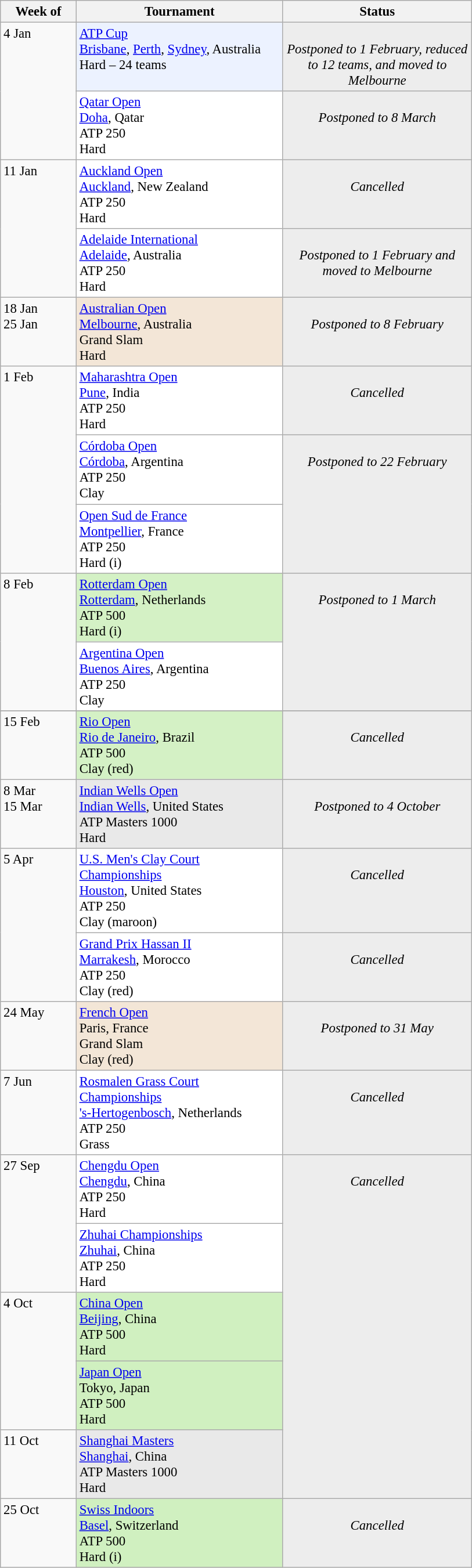<table class=wikitable style=font-size:95%>
<tr>
<th width=80>Week of</th>
<th width=230>Tournament</th>
<th width=210>Status</th>
</tr>
<tr valign=top>
<td rowspan=2>4 Jan</td>
<td style="background:#ECF2FF;"><a href='#'>ATP Cup</a><br><a href='#'>Brisbane</a>, <a href='#'>Perth</a>, <a href='#'>Sydney</a>, Australia<br>Hard – 24 teams</td>
<td align=center bgcolor=ededed><br><em>Postponed to 1 February, reduced to 12 teams, and moved to Melbourne</em></td>
</tr>
<tr valign=top>
<td style="background:#fff;"><a href='#'>Qatar Open</a><br><a href='#'>Doha</a>, Qatar <br>ATP 250<br>Hard</td>
<td align="center" bgcolor="ededed"><br><em>Postponed to 8 March</em></td>
</tr>
<tr valign=top>
<td rowspan=2>11 Jan</td>
<td style="background:#fff;"><a href='#'>Auckland Open</a><br><a href='#'>Auckland</a>, New Zealand<br>ATP 250<br>Hard</td>
<td align=center bgcolor=ededed><br><em>Cancelled</em></td>
</tr>
<tr valign=top>
<td style="background:#fff;"><a href='#'>Adelaide International</a><br><a href='#'>Adelaide</a>, Australia<br>ATP 250<br>Hard</td>
<td align="center" bgcolor="ededed"><br><em>Postponed to 1 February and moved to Melbourne</em></td>
</tr>
<tr valign=top>
<td>18 Jan<br>25 Jan</td>
<td style="background:#F3E6D7;"><a href='#'>Australian Open</a><br><a href='#'>Melbourne</a>, Australia<br>Grand Slam<br>Hard</td>
<td bgcolor="ededed" align="center"><br><em>Postponed to 8 February</em></td>
</tr>
<tr valign=top>
<td rowspan=3>1 Feb</td>
<td style="background:#fff;"><a href='#'>Maharashtra Open</a><br><a href='#'>Pune</a>, India<br>ATP 250<br>Hard</td>
<td align=center bgcolor=ededed><br><em>Cancelled</em></td>
</tr>
<tr valign=top>
<td style="background:#fff;"><a href='#'>Córdoba Open</a><br><a href='#'>Córdoba</a>, Argentina<br>ATP 250<br>Clay</td>
<td rowspan="2" align="center" bgcolor="ededed"><br><em>Postponed to 22 February</em></td>
</tr>
<tr valign=top>
<td style="background:#fff;"><a href='#'>Open Sud de France</a><br><a href='#'>Montpellier</a>, France<br>ATP 250<br>Hard (i)</td>
</tr>
<tr valign=top>
<td rowspan=2>8 Feb</td>
<td style="background:#D4F1C5;"><a href='#'>Rotterdam Open</a><br><a href='#'>Rotterdam</a>, Netherlands<br>ATP 500<br>Hard (i)</td>
<td rowspan="2" align="center" bgcolor="ededed"><br><em>Postponed to 1 March</em></td>
</tr>
<tr valign=top>
<td style="background:#fff;"><a href='#'>Argentina Open</a><br><a href='#'>Buenos Aires</a>, Argentina <br>ATP 250<br>Clay</td>
</tr>
<tr valign=top>
</tr>
<tr valign=top>
<td>15 Feb</td>
<td style="background:#D4F1C5;"><a href='#'>Rio Open</a><br><a href='#'>Rio de Janeiro</a>, Brazil<br>ATP 500<br>Clay (red)</td>
<td align=center bgcolor=ededed><br><em>Cancelled</em></td>
</tr>
<tr valign="top">
<td>8 Mar<br>15 Mar</td>
<td style="background:#e9e9e9;"><a href='#'>Indian Wells Open</a><br><a href='#'>Indian Wells</a>, United States<br>ATP Masters 1000<br>Hard</td>
<td align="center" bgcolor="ededed"><br><em>Postponed to 4 October</em></td>
</tr>
<tr valign=top>
<td rowspan=2>5 Apr</td>
<td style="background:#fff;"><a href='#'>U.S. Men's Clay Court Championships</a><br><a href='#'>Houston</a>, United States<br>ATP 250<br>Clay (maroon)</td>
<td align=center bgcolor=ededed><br><em>Cancelled</em></td>
</tr>
<tr valign=top>
<td style="background:#fff;"><a href='#'>Grand Prix Hassan II</a><br><a href='#'>Marrakesh</a>, Morocco<br>ATP 250<br>Clay (red)</td>
<td align=center bgcolor=ededed><br><em>Cancelled</em></td>
</tr>
<tr valign=top>
<td>24 May</td>
<td style="background:#f3e6d7;"><a href='#'>French Open</a><br>Paris, France<br>Grand Slam<br>Clay (red)</td>
<td align=center bgcolor=ededed><br><em>Postponed to 31 May</em></td>
</tr>
<tr valign=top>
<td>7 Jun</td>
<td style="background:#fff;"><a href='#'>Rosmalen Grass Court Championships</a><br><a href='#'>'s-Hertogenbosch</a>, Netherlands<br>ATP 250<br>Grass</td>
<td align=center bgcolor=ededed><br><em>Cancelled</em></td>
</tr>
<tr valign=top>
<td rowspan=2>27 Sep</td>
<td style="background:#fff;"><a href='#'>Chengdu Open</a><br><a href='#'>Chengdu</a>, China<br>ATP 250<br>Hard</td>
<td rowspan="5" align="center" bgcolor="ededed"><br><em>Cancelled</em></td>
</tr>
<tr valign=top>
<td style="background:#fff;"><a href='#'>Zhuhai Championships</a><br><a href='#'>Zhuhai</a>, China<br>ATP 250<br>Hard</td>
</tr>
<tr valign=top>
<td rowspan="2">4 Oct</td>
<td style="background:#d0f0c0;"><a href='#'>China Open</a><br><a href='#'>Beijing</a>, China<br>ATP 500<br>Hard</td>
</tr>
<tr valign=top>
<td style="background:#d0f0c0;"><a href='#'>Japan Open</a><br>Tokyo, Japan<br>ATP 500<br>Hard</td>
</tr>
<tr valign=top>
<td>11 Oct</td>
<td style="background:#e9e9e9;"><a href='#'>Shanghai Masters</a><br><a href='#'>Shanghai</a>, China<br>ATP Masters 1000<br>Hard</td>
</tr>
<tr valign="top">
<td>25 Oct</td>
<td style="background:#d0f0c0;"><a href='#'>Swiss Indoors</a><br><a href='#'>Basel</a>, Switzerland<br>ATP 500<br>Hard (i)</td>
<td align="center" bgcolor="ededed"><br><em>Cancelled</em></td>
</tr>
</table>
